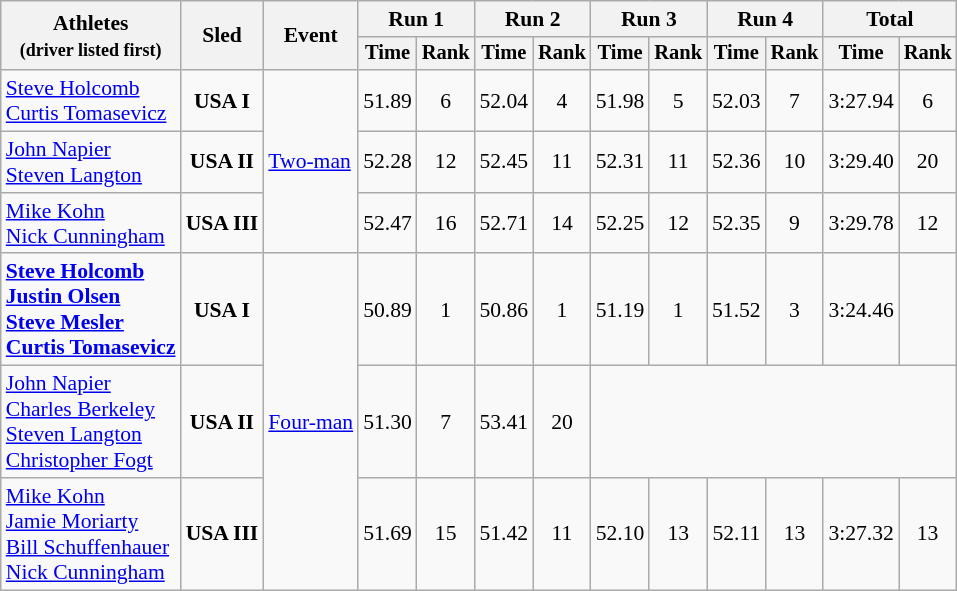<table class=wikitable style=font-size:90%;text-align:center>
<tr>
<th rowspan=2>Athletes<br><small>(driver listed first)</small></th>
<th rowspan=2>Sled</th>
<th rowspan=2>Event</th>
<th colspan=2>Run 1</th>
<th colspan=2>Run 2</th>
<th colspan=2>Run 3</th>
<th colspan=2>Run 4</th>
<th colspan=2>Total</th>
</tr>
<tr style=font-size:95%>
<th>Time</th>
<th>Rank</th>
<th>Time</th>
<th>Rank</th>
<th>Time</th>
<th>Rank</th>
<th>Time</th>
<th>Rank</th>
<th>Time</th>
<th>Rank</th>
</tr>
<tr>
<td align=left><a href='#'>Steve Holcomb</a><br><a href='#'>Curtis Tomasevicz</a></td>
<td><strong>USA I</strong></td>
<td align=left rowspan=3><a href='#'>Two-man</a></td>
<td>51.89</td>
<td>6</td>
<td>52.04</td>
<td>4</td>
<td>51.98</td>
<td>5</td>
<td>52.03</td>
<td>7</td>
<td>3:27.94</td>
<td>6</td>
</tr>
<tr>
<td align=left><a href='#'>John Napier</a><br><a href='#'>Steven Langton</a></td>
<td><strong>USA II</strong></td>
<td>52.28</td>
<td>12</td>
<td>52.45</td>
<td>11</td>
<td>52.31</td>
<td>11</td>
<td>52.36</td>
<td>10</td>
<td>3:29.40</td>
<td>20</td>
</tr>
<tr>
<td align=left><a href='#'>Mike Kohn</a><br><a href='#'>Nick Cunningham</a></td>
<td><strong>USA III</strong></td>
<td>52.47</td>
<td>16</td>
<td>52.71</td>
<td>14</td>
<td>52.25</td>
<td>12</td>
<td>52.35</td>
<td>9</td>
<td>3:29.78</td>
<td>12</td>
</tr>
<tr>
<td align=left><strong><a href='#'>Steve Holcomb</a><br><a href='#'>Justin Olsen</a><br><a href='#'>Steve Mesler</a><br><a href='#'>Curtis Tomasevicz</a></strong></td>
<td><strong>USA I</strong></td>
<td align=left rowspan=3><a href='#'>Four-man</a></td>
<td>50.89</td>
<td>1</td>
<td>50.86</td>
<td>1</td>
<td>51.19</td>
<td>1</td>
<td>51.52</td>
<td>3</td>
<td>3:24.46</td>
<td></td>
</tr>
<tr>
<td align=left><a href='#'>John Napier</a><br><a href='#'>Charles Berkeley</a><br><a href='#'>Steven Langton</a><br><a href='#'>Christopher Fogt</a></td>
<td><strong>USA II</strong></td>
<td>51.30</td>
<td>7</td>
<td>53.41</td>
<td>20</td>
<td colspan=7></td>
</tr>
<tr>
<td align=left><a href='#'>Mike Kohn</a><br><a href='#'>Jamie Moriarty</a><br><a href='#'>Bill Schuffenhauer</a><br><a href='#'>Nick Cunningham</a></td>
<td><strong>USA III</strong></td>
<td>51.69</td>
<td>15</td>
<td>51.42</td>
<td>11</td>
<td>52.10</td>
<td>13</td>
<td>52.11</td>
<td>13</td>
<td>3:27.32</td>
<td>13</td>
</tr>
</table>
